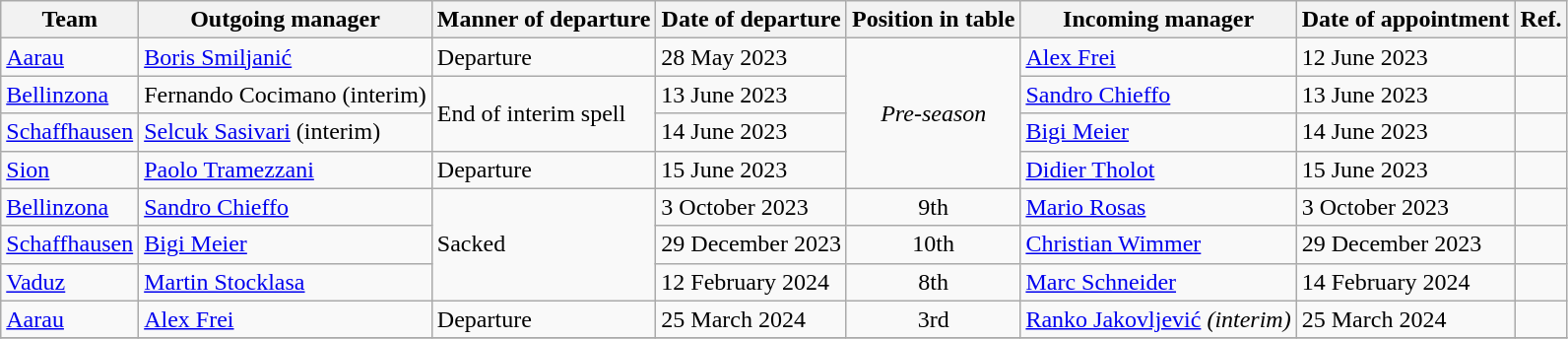<table class="wikitable">
<tr>
<th>Team</th>
<th>Outgoing manager</th>
<th>Manner of departure</th>
<th>Date of departure</th>
<th>Position in table</th>
<th>Incoming manager</th>
<th>Date of appointment</th>
<th>Ref.</th>
</tr>
<tr>
<td><a href='#'>Aarau</a></td>
<td> <a href='#'>Boris Smiljanić</a></td>
<td>Departure</td>
<td>28 May 2023</td>
<td align=center rowspan=4><em>Pre-season</em></td>
<td> <a href='#'>Alex Frei</a></td>
<td>12 June 2023</td>
<td></td>
</tr>
<tr>
<td><a href='#'>Bellinzona</a></td>
<td> Fernando Cocimano (interim)</td>
<td rowspan="2">End of interim spell</td>
<td>13 June 2023</td>
<td> <a href='#'>Sandro Chieffo</a></td>
<td>13 June 2023</td>
<td></td>
</tr>
<tr>
<td><a href='#'>Schaffhausen</a></td>
<td> <a href='#'>Selcuk Sasivari</a> (interim)</td>
<td>14 June 2023</td>
<td> <a href='#'>Bigi Meier</a></td>
<td>14 June 2023</td>
<td></td>
</tr>
<tr>
<td><a href='#'>Sion</a></td>
<td> <a href='#'>Paolo Tramezzani</a></td>
<td>Departure</td>
<td>15 June 2023</td>
<td> <a href='#'>Didier Tholot</a></td>
<td>15 June 2023</td>
<td></td>
</tr>
<tr>
<td><a href='#'>Bellinzona</a></td>
<td> <a href='#'>Sandro Chieffo</a></td>
<td rowspan="3">Sacked</td>
<td>3 October 2023</td>
<td align=center>9th</td>
<td> <a href='#'>Mario Rosas</a></td>
<td>3 October 2023</td>
<td></td>
</tr>
<tr>
<td><a href='#'>Schaffhausen</a></td>
<td> <a href='#'>Bigi Meier</a></td>
<td>29 December 2023</td>
<td align=center>10th</td>
<td> <a href='#'>Christian Wimmer</a></td>
<td>29 December 2023</td>
<td></td>
</tr>
<tr>
<td><a href='#'>Vaduz</a></td>
<td> <a href='#'>Martin Stocklasa</a></td>
<td>12 February 2024</td>
<td align=center>8th</td>
<td> <a href='#'>Marc Schneider</a></td>
<td>14 February 2024</td>
<td></td>
</tr>
<tr>
<td><a href='#'>Aarau</a></td>
<td> <a href='#'>Alex Frei</a></td>
<td>Departure</td>
<td>25 March 2024</td>
<td align=center>3rd</td>
<td> <a href='#'>Ranko Jakovljević</a> <em>(interim)</em></td>
<td>25 March 2024</td>
<td></td>
</tr>
<tr>
</tr>
</table>
